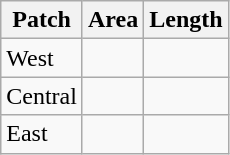<table class="wikitable">
<tr>
<th>Patch</th>
<th>Area</th>
<th>Length</th>
</tr>
<tr>
<td>West</td>
<td></td>
<td></td>
</tr>
<tr>
<td>Central</td>
<td></td>
<td></td>
</tr>
<tr>
<td>East</td>
<td></td>
<td></td>
</tr>
</table>
